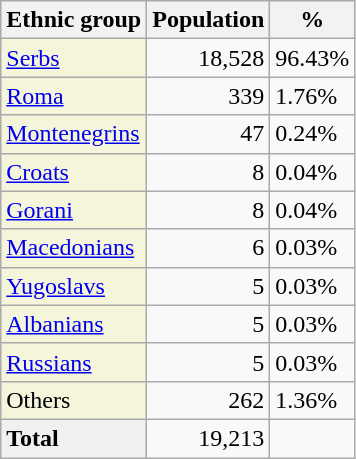<table class="wikitable">
<tr>
<th>Ethnic group</th>
<th>Population</th>
<th>%</th>
</tr>
<tr>
<td style="background:#F5F5DC;"><a href='#'>Serbs</a></td>
<td align="right">18,528</td>
<td>96.43%</td>
</tr>
<tr>
<td style="background:#F5F5DC;"><a href='#'>Roma</a></td>
<td align="right">339</td>
<td>1.76%</td>
</tr>
<tr>
<td style="background:#F5F5DC;"><a href='#'>Montenegrins</a></td>
<td align="right">47</td>
<td>0.24%</td>
</tr>
<tr>
<td style="background:#F5F5DC;"><a href='#'>Croats</a></td>
<td align="right">8</td>
<td>0.04%</td>
</tr>
<tr>
<td style="background:#F5F5DC;"><a href='#'>Gorani</a></td>
<td align="right">8</td>
<td>0.04%</td>
</tr>
<tr>
<td style="background:#F5F5DC;"><a href='#'>Macedonians</a></td>
<td align="right">6</td>
<td>0.03%</td>
</tr>
<tr>
<td style="background:#F5F5DC;"><a href='#'>Yugoslavs</a></td>
<td align="right">5</td>
<td>0.03%</td>
</tr>
<tr>
<td style="background:#F5F5DC;"><a href='#'>Albanians</a></td>
<td align="right">5</td>
<td>0.03%</td>
</tr>
<tr>
<td style="background:#F5F5DC;"><a href='#'>Russians</a></td>
<td align="right">5</td>
<td>0.03%</td>
</tr>
<tr>
<td style="background:#F5F5DC;">Others</td>
<td align="right">262</td>
<td>1.36%</td>
</tr>
<tr>
<td style="background:#F0F0F0;"><strong>Total</strong></td>
<td align="right">19,213</td>
<td></td>
</tr>
</table>
